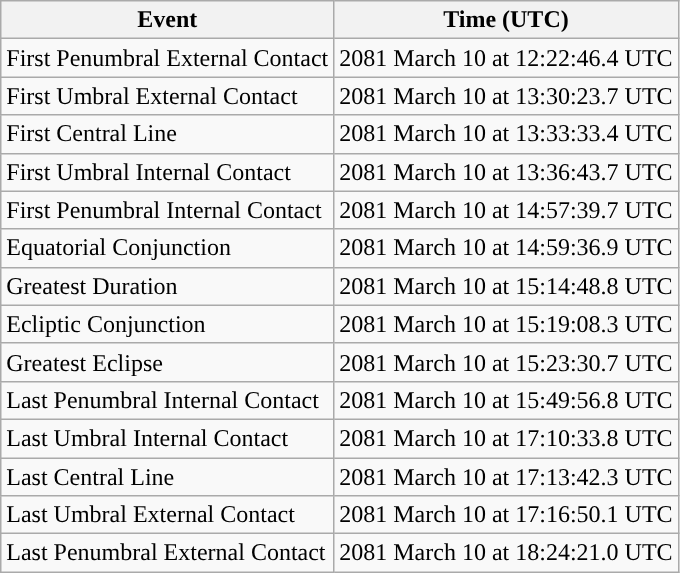<table class="wikitable">
<tr>
<th>Event</th>
<th>Time (UTC)</th>
</tr>
<tr>
<td>First Penumbral External Contact</td>
<td>2081 March 10 at 12:22:46.4 UTC</td>
</tr>
<tr>
<td>First Umbral External Contact</td>
<td>2081 March 10 at 13:30:23.7 UTC</td>
</tr>
<tr>
<td>First Central Line</td>
<td>2081 March 10 at 13:33:33.4 UTC</td>
</tr>
<tr>
<td>First Umbral Internal Contact</td>
<td>2081 March 10 at 13:36:43.7 UTC</td>
</tr>
<tr>
<td>First Penumbral Internal Contact</td>
<td>2081 March 10 at 14:57:39.7 UTC</td>
</tr>
<tr>
<td>Equatorial Conjunction</td>
<td>2081 March 10 at 14:59:36.9 UTC</td>
</tr>
<tr>
<td>Greatest Duration</td>
<td>2081 March 10 at 15:14:48.8 UTC</td>
</tr>
<tr>
<td>Ecliptic Conjunction</td>
<td>2081 March 10 at 15:19:08.3 UTC</td>
</tr>
<tr>
<td>Greatest Eclipse</td>
<td>2081 March 10 at 15:23:30.7 UTC</td>
</tr>
<tr>
<td>Last Penumbral Internal Contact</td>
<td>2081 March 10 at 15:49:56.8 UTC</td>
</tr>
<tr>
<td>Last Umbral Internal Contact</td>
<td>2081 March 10 at 17:10:33.8 UTC</td>
</tr>
<tr>
<td>Last Central Line</td>
<td>2081 March 10 at 17:13:42.3 UTC</td>
</tr>
<tr>
<td>Last Umbral External Contact</td>
<td>2081 March 10 at 17:16:50.1 UTC</td>
</tr>
<tr>
<td>Last Penumbral External Contact</td>
<td>2081 March 10 at 18:24:21.0 UTC</td>
</tr>
</table>
